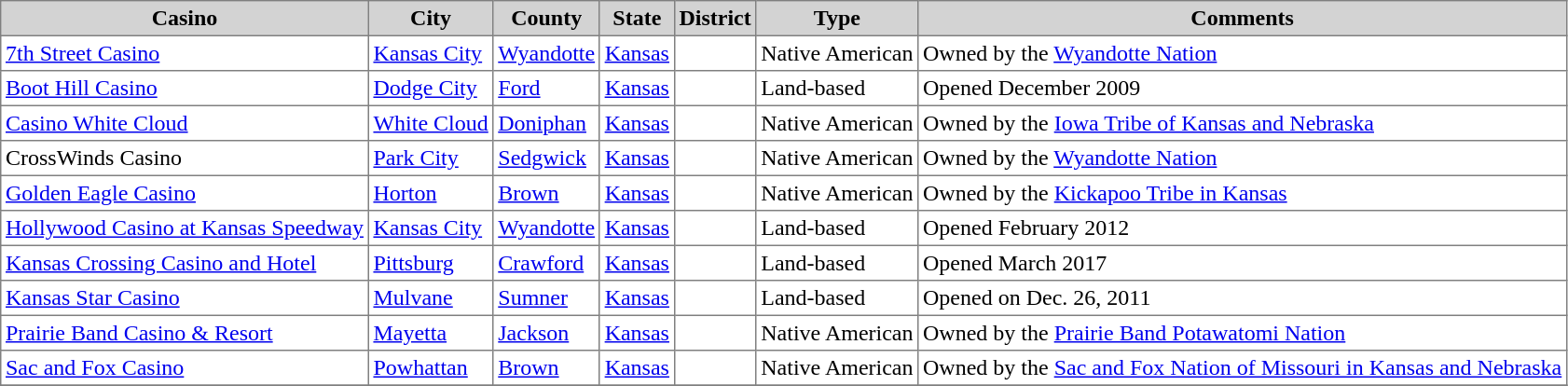<table class="toccolours sortable" border="1" cellpadding="3" style="border-collapse:collapse">
<tr bgcolor=lightgrey>
<th>Casino</th>
<th>City</th>
<th>County</th>
<th>State</th>
<th>District</th>
<th>Type</th>
<th>Comments<br><onlyinclude></th>
</tr>
<tr>
<td><a href='#'>7th Street Casino</a></td>
<td><a href='#'>Kansas City</a></td>
<td><a href='#'>Wyandotte</a></td>
<td><a href='#'>Kansas</a></td>
<td></td>
<td>Native American</td>
<td>Owned by the <a href='#'>Wyandotte Nation</a></td>
</tr>
<tr>
<td><a href='#'>Boot Hill Casino</a></td>
<td><a href='#'>Dodge City</a></td>
<td><a href='#'>Ford</a></td>
<td><a href='#'>Kansas</a></td>
<td></td>
<td>Land-based</td>
<td>Opened December 2009</td>
</tr>
<tr>
<td><a href='#'>Casino White Cloud</a></td>
<td><a href='#'>White Cloud</a></td>
<td><a href='#'>Doniphan</a></td>
<td><a href='#'>Kansas</a></td>
<td></td>
<td>Native American</td>
<td>Owned by the <a href='#'>Iowa Tribe of Kansas and Nebraska</a></td>
</tr>
<tr>
<td>CrossWinds Casino</td>
<td><a href='#'>Park City</a></td>
<td><a href='#'>Sedgwick</a></td>
<td><a href='#'>Kansas</a></td>
<td></td>
<td>Native American</td>
<td>Owned by the <a href='#'>Wyandotte Nation</a></td>
</tr>
<tr>
<td><a href='#'>Golden Eagle Casino</a></td>
<td><a href='#'>Horton</a></td>
<td><a href='#'>Brown</a></td>
<td><a href='#'>Kansas</a></td>
<td></td>
<td>Native American</td>
<td>Owned by the <a href='#'>Kickapoo Tribe in Kansas</a></td>
</tr>
<tr>
<td><a href='#'>Hollywood Casino at Kansas Speedway</a></td>
<td><a href='#'>Kansas City</a></td>
<td><a href='#'>Wyandotte</a></td>
<td><a href='#'>Kansas</a></td>
<td></td>
<td>Land-based</td>
<td>Opened February 2012</td>
</tr>
<tr>
<td><a href='#'>Kansas Crossing Casino and Hotel</a></td>
<td><a href='#'>Pittsburg</a></td>
<td><a href='#'>Crawford</a></td>
<td><a href='#'>Kansas</a></td>
<td></td>
<td>Land-based</td>
<td>Opened March 2017</td>
</tr>
<tr>
<td><a href='#'>Kansas Star Casino</a></td>
<td><a href='#'>Mulvane</a></td>
<td><a href='#'>Sumner</a></td>
<td><a href='#'>Kansas</a></td>
<td></td>
<td>Land-based</td>
<td>Opened on Dec. 26, 2011</td>
</tr>
<tr>
<td><a href='#'>Prairie Band Casino & Resort</a></td>
<td><a href='#'>Mayetta</a></td>
<td><a href='#'>Jackson</a></td>
<td><a href='#'>Kansas</a></td>
<td></td>
<td>Native American</td>
<td>Owned by the <a href='#'>Prairie Band Potawatomi Nation</a></td>
</tr>
<tr>
<td><a href='#'>Sac and Fox Casino</a></td>
<td><a href='#'>Powhattan</a></td>
<td><a href='#'>Brown</a></td>
<td><a href='#'>Kansas</a></td>
<td></td>
<td>Native American</td>
<td>Owned by the <a href='#'>Sac and Fox Nation of Missouri in Kansas and Nebraska </a></td>
</tr>
<tr>
</tr>
</table>
